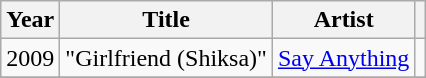<table class="wikitable sortable">
<tr>
<th>Year</th>
<th>Title</th>
<th>Artist</th>
<th scope="col"></th>
</tr>
<tr>
<td>2009</td>
<td>"Girlfriend (Shiksa)"</td>
<td><a href='#'>Say Anything</a></td>
<td></td>
</tr>
<tr>
</tr>
</table>
